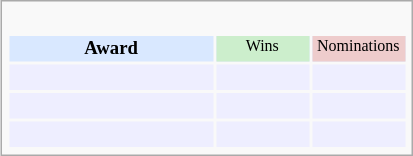<table class="infobox" style="width: 22em; text-align: left; font-size: 78%; vertical-align: middle;">
<tr>
<td colspan="3" style="text-align:center;"> <br> </td>
</tr>
<tr style="background:#d9e8ff; text-align:center;">
<th style="vertical-align: middle;">Award</th>
<td style="background:#cec; font-size:8pt; width:60px;">Wins</td>
<td style="background:#ecc; font-size:8pt; width:60px;">Nominations</td>
</tr>
<tr style="background:#eef;">
<td style="text-align:center;"><br></td>
<td></td>
<td></td>
</tr>
<tr style="background:#eef;">
<td style="text-align:center;"><br></td>
<td></td>
<td></td>
</tr>
<tr style="background:#eef;">
<td style="text-align:center;"><br></td>
<td></td>
<td></td>
</tr>
</table>
